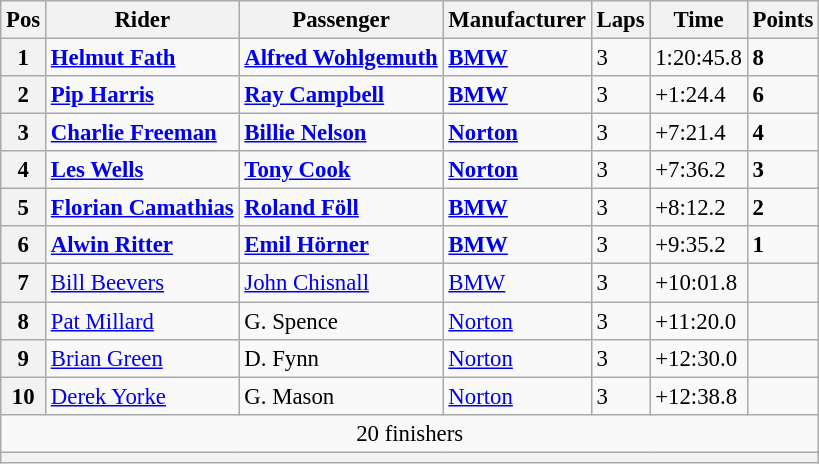<table class="wikitable" style="font-size: 95%;">
<tr>
<th>Pos</th>
<th>Rider</th>
<th>Passenger</th>
<th>Manufacturer</th>
<th>Laps</th>
<th>Time</th>
<th>Points</th>
</tr>
<tr>
<th>1</th>
<td> <strong><a href='#'>Helmut Fath</a></strong></td>
<td> <strong><a href='#'>Alfred Wohlgemuth</a></strong></td>
<td><strong><a href='#'>BMW</a></strong></td>
<td>3</td>
<td>1:20:45.8</td>
<td><strong>8</strong></td>
</tr>
<tr>
<th>2</th>
<td> <strong><a href='#'>Pip Harris</a></strong></td>
<td> <strong><a href='#'>Ray Campbell</a></strong></td>
<td><strong><a href='#'>BMW</a></strong></td>
<td>3</td>
<td>+1:24.4</td>
<td><strong>6</strong></td>
</tr>
<tr>
<th>3</th>
<td> <strong><a href='#'>Charlie Freeman</a></strong></td>
<td> <strong><a href='#'>Billie Nelson</a></strong></td>
<td><strong><a href='#'>Norton</a></strong></td>
<td>3</td>
<td>+7:21.4</td>
<td><strong>4</strong></td>
</tr>
<tr>
<th>4</th>
<td> <strong><a href='#'>Les Wells</a></strong></td>
<td> <strong><a href='#'>Tony Cook</a></strong></td>
<td><strong><a href='#'>Norton</a></strong></td>
<td>3</td>
<td>+7:36.2</td>
<td><strong>3</strong></td>
</tr>
<tr>
<th>5</th>
<td> <strong><a href='#'>Florian Camathias</a></strong></td>
<td> <strong><a href='#'>Roland Föll</a></strong></td>
<td><strong><a href='#'>BMW</a></strong></td>
<td>3</td>
<td>+8:12.2</td>
<td><strong>2</strong></td>
</tr>
<tr>
<th>6</th>
<td> <strong><a href='#'>Alwin Ritter</a></strong></td>
<td> <strong><a href='#'>Emil Hörner</a></strong></td>
<td><strong><a href='#'>BMW</a></strong></td>
<td>3</td>
<td>+9:35.2</td>
<td><strong>1</strong></td>
</tr>
<tr>
<th>7</th>
<td> <a href='#'>Bill Beevers</a></td>
<td> <a href='#'>John Chisnall</a></td>
<td><a href='#'>BMW</a></td>
<td>3</td>
<td>+10:01.8</td>
<td></td>
</tr>
<tr>
<th>8</th>
<td> <a href='#'>Pat Millard</a></td>
<td> G. Spence</td>
<td><a href='#'>Norton</a></td>
<td>3</td>
<td>+11:20.0</td>
<td></td>
</tr>
<tr>
<th>9</th>
<td> <a href='#'>Brian Green</a></td>
<td> D. Fynn</td>
<td><a href='#'>Norton</a></td>
<td>3</td>
<td>+12:30.0</td>
<td></td>
</tr>
<tr>
<th>10</th>
<td> <a href='#'>Derek Yorke</a></td>
<td> G. Mason</td>
<td><a href='#'>Norton</a></td>
<td>3</td>
<td>+12:38.8</td>
<td></td>
</tr>
<tr>
<td colspan=7 align=center>20 finishers</td>
</tr>
<tr>
<th colspan=7></th>
</tr>
</table>
